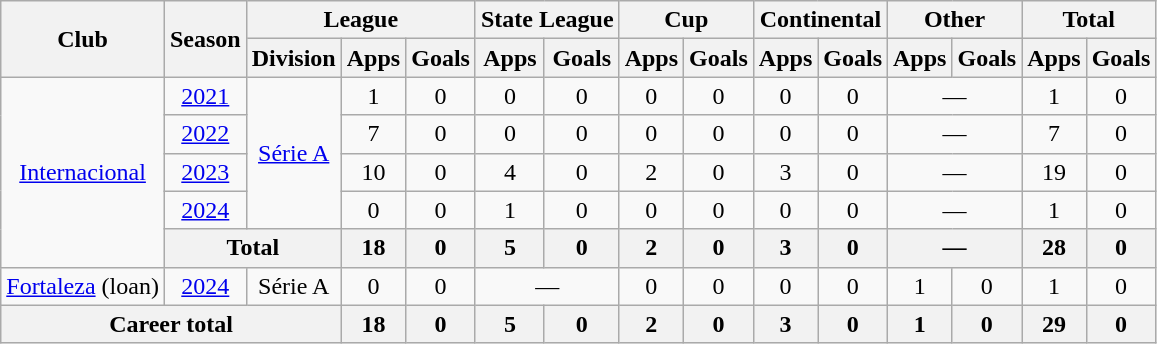<table class="wikitable" style="text-align: center">
<tr>
<th rowspan="2">Club</th>
<th rowspan="2">Season</th>
<th colspan="3">League</th>
<th colspan="2">State League</th>
<th colspan="2">Cup</th>
<th colspan="2">Continental</th>
<th colspan="2">Other</th>
<th colspan="2">Total</th>
</tr>
<tr>
<th>Division</th>
<th>Apps</th>
<th>Goals</th>
<th>Apps</th>
<th>Goals</th>
<th>Apps</th>
<th>Goals</th>
<th>Apps</th>
<th>Goals</th>
<th>Apps</th>
<th>Goals</th>
<th>Apps</th>
<th>Goals</th>
</tr>
<tr>
<td rowspan="5"><a href='#'>Internacional</a></td>
<td><a href='#'>2021</a></td>
<td rowspan="4"><a href='#'>Série A</a></td>
<td>1</td>
<td>0</td>
<td>0</td>
<td>0</td>
<td>0</td>
<td>0</td>
<td>0</td>
<td>0</td>
<td colspan="2">—</td>
<td>1</td>
<td>0</td>
</tr>
<tr>
<td><a href='#'>2022</a></td>
<td>7</td>
<td>0</td>
<td>0</td>
<td>0</td>
<td>0</td>
<td>0</td>
<td>0</td>
<td>0</td>
<td colspan="2">—</td>
<td>7</td>
<td>0</td>
</tr>
<tr>
<td><a href='#'>2023</a></td>
<td>10</td>
<td>0</td>
<td>4</td>
<td>0</td>
<td>2</td>
<td>0</td>
<td>3</td>
<td>0</td>
<td colspan="2">—</td>
<td>19</td>
<td>0</td>
</tr>
<tr>
<td><a href='#'>2024</a></td>
<td>0</td>
<td>0</td>
<td>1</td>
<td>0</td>
<td>0</td>
<td>0</td>
<td>0</td>
<td>0</td>
<td colspan="2">—</td>
<td>1</td>
<td>0</td>
</tr>
<tr>
<th colspan="2">Total</th>
<th>18</th>
<th>0</th>
<th>5</th>
<th>0</th>
<th>2</th>
<th>0</th>
<th>3</th>
<th>0</th>
<th colspan="2">—</th>
<th>28</th>
<th>0</th>
</tr>
<tr>
<td><a href='#'>Fortaleza</a> (loan)</td>
<td><a href='#'>2024</a></td>
<td>Série A</td>
<td>0</td>
<td>0</td>
<td colspan="2">—</td>
<td>0</td>
<td>0</td>
<td>0</td>
<td>0</td>
<td>1</td>
<td>0</td>
<td>1</td>
<td>0</td>
</tr>
<tr>
<th colspan="3"><strong>Career total</strong></th>
<th>18</th>
<th>0</th>
<th>5</th>
<th>0</th>
<th>2</th>
<th>0</th>
<th>3</th>
<th>0</th>
<th>1</th>
<th>0</th>
<th>29</th>
<th>0</th>
</tr>
</table>
